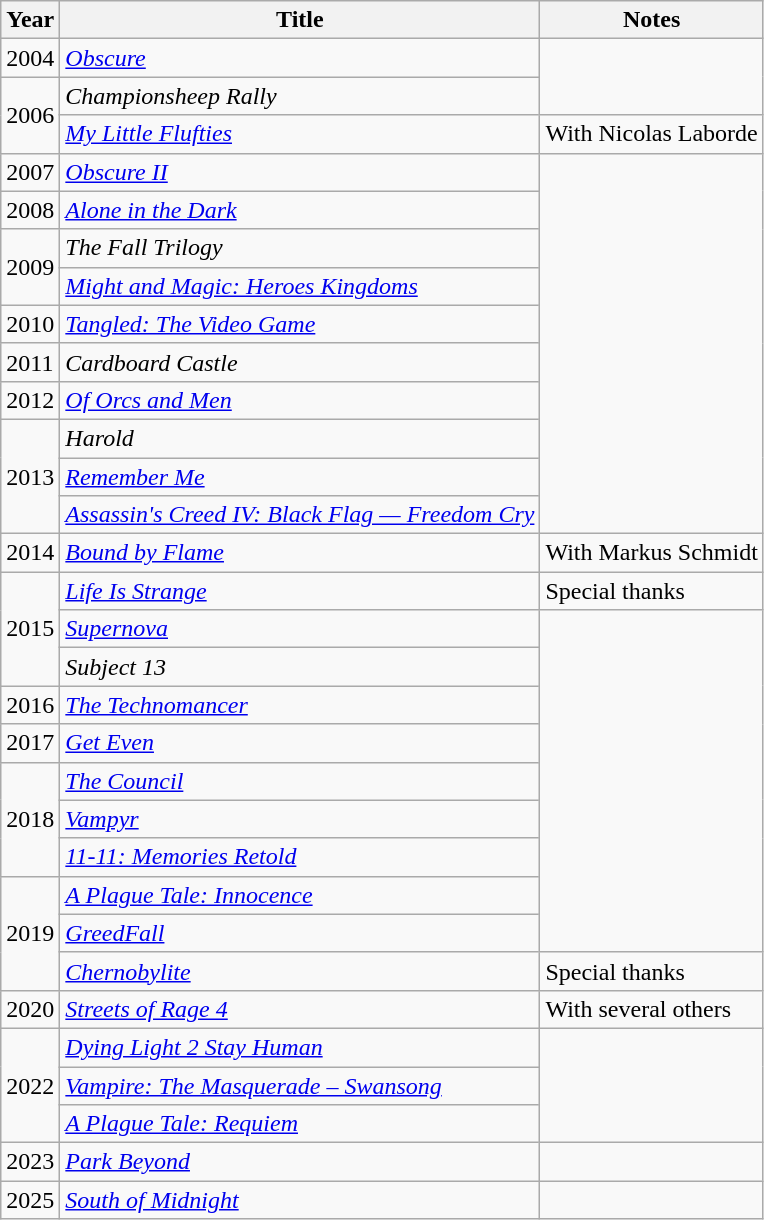<table class="wikitable sortable" width="auto">
<tr>
<th>Year</th>
<th>Title</th>
<th>Notes</th>
</tr>
<tr>
<td>2004</td>
<td><em><a href='#'>Obscure</a></em></td>
<td rowspan="2"></td>
</tr>
<tr>
<td rowspan="2">2006</td>
<td><em>Championsheep Rally</em></td>
</tr>
<tr>
<td><em><a href='#'>My Little Flufties</a></em></td>
<td>With Nicolas Laborde</td>
</tr>
<tr>
<td>2007</td>
<td><em><a href='#'>Obscure II</a></em></td>
<td rowspan="10"></td>
</tr>
<tr>
<td>2008</td>
<td><em><a href='#'>Alone in the Dark</a></em></td>
</tr>
<tr>
<td rowspan="2">2009</td>
<td><em>The Fall Trilogy</em></td>
</tr>
<tr>
<td><em><a href='#'>Might and Magic: Heroes Kingdoms</a></em></td>
</tr>
<tr>
<td>2010</td>
<td><em><a href='#'>Tangled: The Video Game</a></em></td>
</tr>
<tr>
<td>2011</td>
<td><em>Cardboard Castle</em></td>
</tr>
<tr>
<td>2012</td>
<td><em><a href='#'>Of Orcs and Men</a></em></td>
</tr>
<tr>
<td rowspan="3">2013</td>
<td><em>Harold</em></td>
</tr>
<tr>
<td><em><a href='#'>Remember Me</a></em></td>
</tr>
<tr>
<td><em><a href='#'>Assassin's Creed IV: Black Flag — Freedom Cry</a></em></td>
</tr>
<tr>
<td>2014</td>
<td><em><a href='#'>Bound by Flame</a></em></td>
<td>With Markus Schmidt</td>
</tr>
<tr>
<td rowspan="3">2015</td>
<td><em><a href='#'>Life Is Strange</a></em></td>
<td>Special thanks</td>
</tr>
<tr>
<td><em><a href='#'>Supernova</a></em></td>
<td rowspan="9"></td>
</tr>
<tr>
<td><em>Subject 13</em></td>
</tr>
<tr>
<td>2016</td>
<td><em><a href='#'>The Technomancer</a></em></td>
</tr>
<tr>
<td>2017</td>
<td><em><a href='#'>Get Even</a></em></td>
</tr>
<tr>
<td rowspan="3">2018</td>
<td><em><a href='#'>The Council</a></em></td>
</tr>
<tr>
<td><em><a href='#'>Vampyr</a></em></td>
</tr>
<tr>
<td><em><a href='#'>11-11: Memories Retold</a></em></td>
</tr>
<tr>
<td rowspan="3">2019</td>
<td><em><a href='#'>A Plague Tale: Innocence</a></em></td>
</tr>
<tr>
<td><em><a href='#'>GreedFall</a></em></td>
</tr>
<tr>
<td><em><a href='#'>Chernobylite</a></em></td>
<td>Special thanks</td>
</tr>
<tr>
<td rowspan="1">2020</td>
<td><em><a href='#'>Streets of Rage 4</a></em></td>
<td>With several others</td>
</tr>
<tr>
<td rowspan="3">2022</td>
<td><em><a href='#'>Dying Light 2 Stay Human</a></em></td>
<td rowspan="3"></td>
</tr>
<tr>
<td><em><a href='#'>Vampire: The Masquerade – Swansong</a></em></td>
</tr>
<tr>
<td><em><a href='#'>A Plague Tale: Requiem</a></em></td>
</tr>
<tr>
<td>2023</td>
<td><em><a href='#'>Park Beyond</a></em></td>
</tr>
<tr>
<td>2025</td>
<td><em><a href='#'>South of Midnight</a></em></td>
<td></td>
</tr>
</table>
